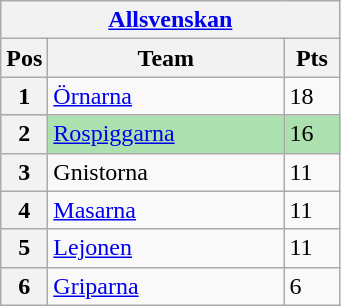<table class="wikitable">
<tr>
<th colspan="3"><a href='#'>Allsvenskan</a></th>
</tr>
<tr>
<th width=20>Pos</th>
<th width=150>Team</th>
<th width=30>Pts</th>
</tr>
<tr>
<th>1</th>
<td><a href='#'>Örnarna</a></td>
<td>18</td>
</tr>
<tr style="background:#ACE1AF;">
<th>2</th>
<td><a href='#'>Rospiggarna</a></td>
<td>16</td>
</tr>
<tr>
<th>3</th>
<td>Gnistorna</td>
<td>11</td>
</tr>
<tr>
<th>4</th>
<td><a href='#'>Masarna</a></td>
<td>11</td>
</tr>
<tr>
<th>5</th>
<td><a href='#'>Lejonen</a></td>
<td>11</td>
</tr>
<tr>
<th>6</th>
<td><a href='#'>Griparna</a></td>
<td>6</td>
</tr>
</table>
